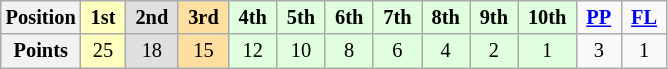<table class="wikitable" style="font-size:85%; text-align:center">
<tr>
<th>Position</th>
<td style="background:#ffffbf"> <strong>1st</strong> </td>
<td style="background:#dfdfdf"> <strong>2nd</strong> </td>
<td style="background:#ffdf9f"> <strong>3rd</strong> </td>
<td style="background:#dfffdf"> <strong>4th</strong> </td>
<td style="background:#dfffdf"> <strong>5th</strong> </td>
<td style="background:#dfffdf"> <strong>6th</strong> </td>
<td style="background:#dfffdf"> <strong>7th</strong> </td>
<td style="background:#dfffdf"> <strong>8th</strong> </td>
<td style="background:#dfffdf"> <strong>9th</strong> </td>
<td style="background:#dfffdf"> <strong>10th</strong> </td>
<td> <strong><a href='#'>PP</a></strong> </td>
<td> <strong><a href='#'>FL</a></strong> </td>
</tr>
<tr>
<th>Points</th>
<td style="background:#ffffbf">25</td>
<td style="background:#dfdfdf">18</td>
<td style="background:#ffdf9f">15</td>
<td style="background:#dfffdf">12</td>
<td style="background:#dfffdf">10</td>
<td style="background:#dfffdf">8</td>
<td style="background:#dfffdf">6</td>
<td style="background:#dfffdf">4</td>
<td style="background:#dfffdf">2</td>
<td style="background:#dfffdf">1</td>
<td>3</td>
<td>1</td>
</tr>
</table>
